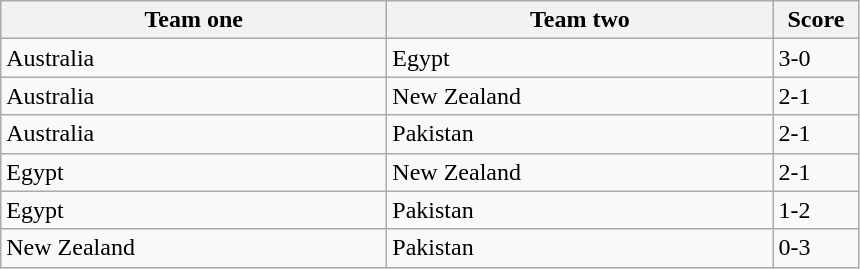<table class="wikitable">
<tr>
<th width=250>Team one</th>
<th width=250>Team two</th>
<th width=50>Score</th>
</tr>
<tr>
<td> Australia</td>
<td> Egypt</td>
<td>3-0</td>
</tr>
<tr>
<td> Australia</td>
<td> New Zealand</td>
<td>2-1</td>
</tr>
<tr>
<td> Australia</td>
<td> Pakistan</td>
<td>2-1</td>
</tr>
<tr>
<td> Egypt</td>
<td> New Zealand</td>
<td>2-1</td>
</tr>
<tr>
<td> Egypt</td>
<td> Pakistan</td>
<td>1-2</td>
</tr>
<tr>
<td> New Zealand</td>
<td> Pakistan</td>
<td>0-3</td>
</tr>
</table>
